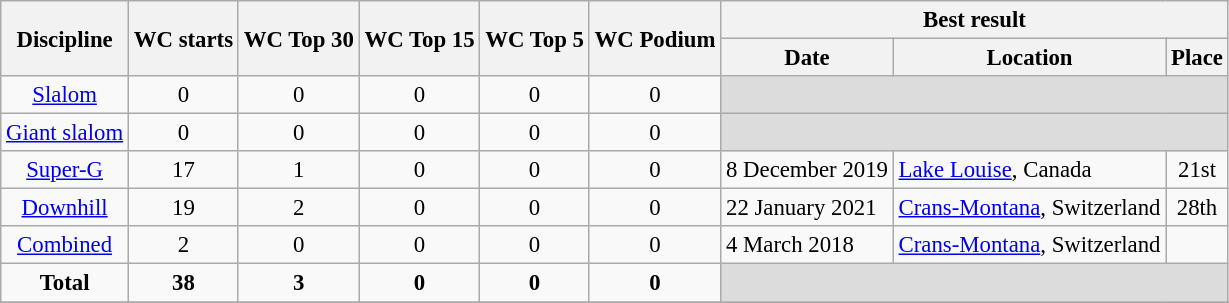<table class="wikitable" style="text-align:center; font-size:95%;">
<tr>
<th rowspan=2>Discipline</th>
<th rowspan=2>WC starts</th>
<th rowspan=2>WC Top 30</th>
<th rowspan=2>WC Top 15</th>
<th rowspan=2>WC Top 5</th>
<th rowspan=2>WC Podium</th>
<th colspan=3>Best result</th>
</tr>
<tr>
<th>Date</th>
<th>Location</th>
<th>Place</th>
</tr>
<tr>
<td align=center><a href='#'>Slalom</a></td>
<td align=center>0</td>
<td align=center>0</td>
<td align=center>0</td>
<td align=center>0</td>
<td align=center>0</td>
<td colspan=3 bgcolor=#DCDCDC></td>
</tr>
<tr>
<td align=center><a href='#'>Giant slalom</a></td>
<td align=center>0</td>
<td align=center>0</td>
<td align=center>0</td>
<td align=center>0</td>
<td align=center>0</td>
<td colspan=3 bgcolor=#DCDCDC></td>
</tr>
<tr>
<td align=center><a href='#'>Super-G</a></td>
<td align=center>17</td>
<td align=center>1</td>
<td align=center>0</td>
<td align=center>0</td>
<td align=center>0</td>
<td align=left>8 December 2019</td>
<td align=left> <a href='#'>Lake Louise</a>, Canada</td>
<td>21st</td>
</tr>
<tr>
<td align=center><a href='#'>Downhill</a></td>
<td align=center>19</td>
<td align=center>2</td>
<td align=center>0</td>
<td align=center>0</td>
<td align=center>0</td>
<td align=left>22 January 2021</td>
<td align=left> <a href='#'>Crans-Montana</a>, Switzerland</td>
<td>28th</td>
</tr>
<tr>
<td align=center><a href='#'>Combined</a></td>
<td align=center>2</td>
<td align=center>0</td>
<td align=center>0</td>
<td align=center>0</td>
<td align=center>0</td>
<td align=left>4 March 2018</td>
<td align=left> <a href='#'>Crans-Montana</a>, Switzerland</td>
<td></td>
</tr>
<tr>
<td align=center><strong>Total</strong></td>
<td align=center><strong>38</strong></td>
<td align=center><strong>3</strong></td>
<td align=center><strong>0</strong></td>
<td align=center><strong>0</strong></td>
<td align=center><strong>0</strong></td>
<td colspan=3 bgcolor=#DCDCDC></td>
</tr>
<tr>
</tr>
</table>
